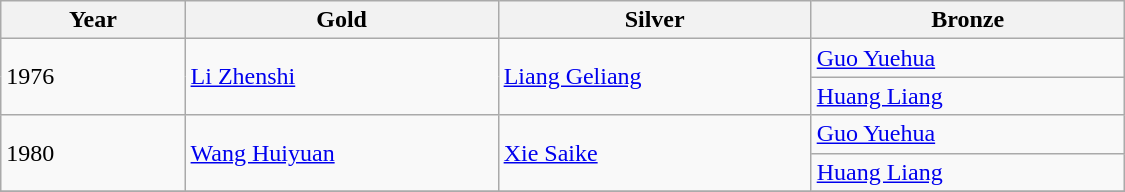<table class="wikitable" style="text-align: left; width: 750px;">
<tr>
<th width="100">Year</th>
<th width="175">Gold</th>
<th width="175">Silver</th>
<th width="175">Bronze</th>
</tr>
<tr>
<td rowspan=2>1976</td>
<td rowspan=2> <a href='#'>Li Zhenshi</a></td>
<td rowspan=2> <a href='#'>Liang Geliang</a></td>
<td> <a href='#'>Guo Yuehua</a></td>
</tr>
<tr>
<td> <a href='#'>Huang Liang</a></td>
</tr>
<tr>
<td rowspan=2>1980</td>
<td rowspan=2> <a href='#'>Wang Huiyuan</a></td>
<td rowspan=2> <a href='#'>Xie Saike</a></td>
<td> <a href='#'>Guo Yuehua</a></td>
</tr>
<tr>
<td> <a href='#'>Huang Liang</a></td>
</tr>
<tr>
</tr>
</table>
